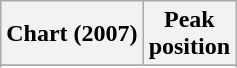<table class="wikitable sortable plainrowheaders" style="text-align:center">
<tr>
<th>Chart (2007)</th>
<th>Peak<br>position</th>
</tr>
<tr>
</tr>
<tr>
</tr>
</table>
